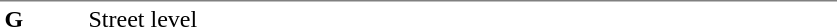<table table border=0 cellspacing=0 cellpadding=3>
<tr>
<td style="border-top:solid 1px gray;" width=50 valign=top><strong>G</strong></td>
<td style="border-top:solid 1px gray;" width=100 valign=top>Street level</td>
<td style="border-top:solid 1px gray;" width=390 valign=top></td>
</tr>
</table>
